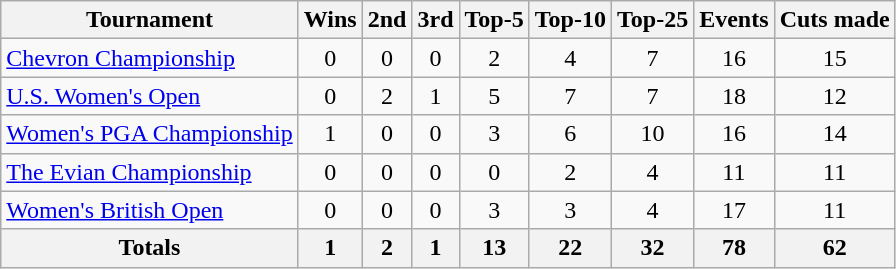<table class=wikitable style=text-align:center>
<tr>
<th>Tournament</th>
<th>Wins</th>
<th>2nd</th>
<th>3rd</th>
<th>Top-5</th>
<th>Top-10</th>
<th>Top-25</th>
<th>Events</th>
<th>Cuts made</th>
</tr>
<tr>
<td align=left><a href='#'>Chevron Championship</a></td>
<td>0</td>
<td>0</td>
<td>0</td>
<td>2</td>
<td>4</td>
<td>7</td>
<td>16</td>
<td>15</td>
</tr>
<tr>
<td align=left><a href='#'>U.S. Women's Open</a></td>
<td>0</td>
<td>2</td>
<td>1</td>
<td>5</td>
<td>7</td>
<td>7</td>
<td>18</td>
<td>12</td>
</tr>
<tr>
<td align=left><a href='#'>Women's PGA Championship</a></td>
<td>1</td>
<td>0</td>
<td>0</td>
<td>3</td>
<td>6</td>
<td>10</td>
<td>16</td>
<td>14</td>
</tr>
<tr>
<td align=left><a href='#'>The Evian Championship</a></td>
<td>0</td>
<td>0</td>
<td>0</td>
<td>0</td>
<td>2</td>
<td>4</td>
<td>11</td>
<td>11</td>
</tr>
<tr>
<td align=left><a href='#'>Women's British Open</a></td>
<td>0</td>
<td>0</td>
<td>0</td>
<td>3</td>
<td>3</td>
<td>4</td>
<td>17</td>
<td>11</td>
</tr>
<tr>
<th>Totals</th>
<th>1</th>
<th>2</th>
<th>1</th>
<th>13</th>
<th>22</th>
<th>32</th>
<th>78</th>
<th>62</th>
</tr>
</table>
